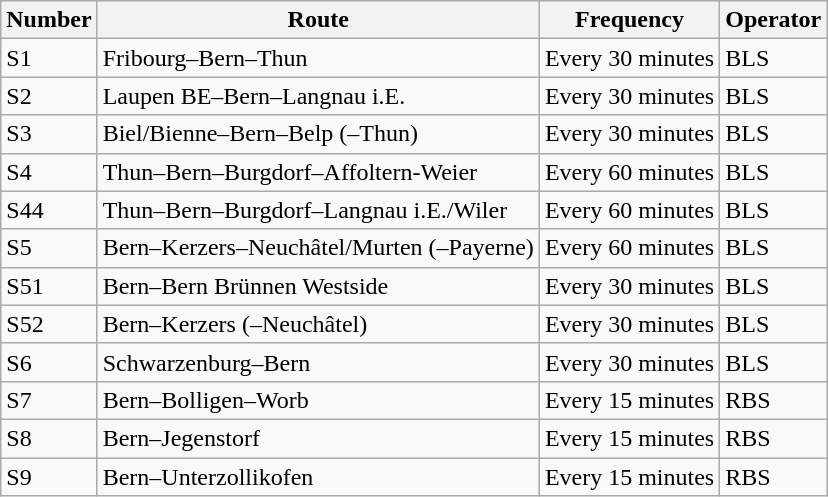<table class="wikitable">
<tr>
<th>Number</th>
<th>Route</th>
<th>Frequency</th>
<th>Operator</th>
</tr>
<tr>
<td>S1</td>
<td>Fribourg–Bern–Thun</td>
<td>Every 30 minutes</td>
<td>BLS</td>
</tr>
<tr>
<td>S2</td>
<td>Laupen BE–Bern–Langnau i.E.</td>
<td>Every 30 minutes</td>
<td>BLS</td>
</tr>
<tr>
<td>S3</td>
<td>Biel/Bienne–Bern–Belp (–Thun)</td>
<td>Every 30 minutes</td>
<td>BLS</td>
</tr>
<tr>
<td>S4</td>
<td>Thun–Bern–Burgdorf–Affoltern-Weier</td>
<td>Every 60 minutes</td>
<td>BLS</td>
</tr>
<tr>
<td>S44</td>
<td>Thun–Bern–Burgdorf–Langnau i.E./Wiler</td>
<td>Every 60 minutes</td>
<td>BLS</td>
</tr>
<tr>
<td>S5</td>
<td>Bern–Kerzers–Neuchâtel/Murten (–Payerne)</td>
<td>Every 60 minutes</td>
<td>BLS</td>
</tr>
<tr>
<td>S51</td>
<td>Bern–Bern Brünnen Westside</td>
<td>Every 30 minutes</td>
<td>BLS</td>
</tr>
<tr>
<td>S52</td>
<td>Bern–Kerzers (–Neuchâtel)</td>
<td>Every 30 minutes</td>
<td>BLS</td>
</tr>
<tr>
<td>S6</td>
<td>Schwarzenburg–Bern</td>
<td>Every 30 minutes</td>
<td>BLS</td>
</tr>
<tr>
<td>S7</td>
<td>Bern–Bolligen–Worb</td>
<td>Every 15 minutes</td>
<td>RBS</td>
</tr>
<tr>
<td>S8</td>
<td>Bern–Jegenstorf</td>
<td>Every 15 minutes</td>
<td>RBS</td>
</tr>
<tr>
<td>S9</td>
<td>Bern–Unterzollikofen</td>
<td>Every 15 minutes</td>
<td>RBS</td>
</tr>
</table>
